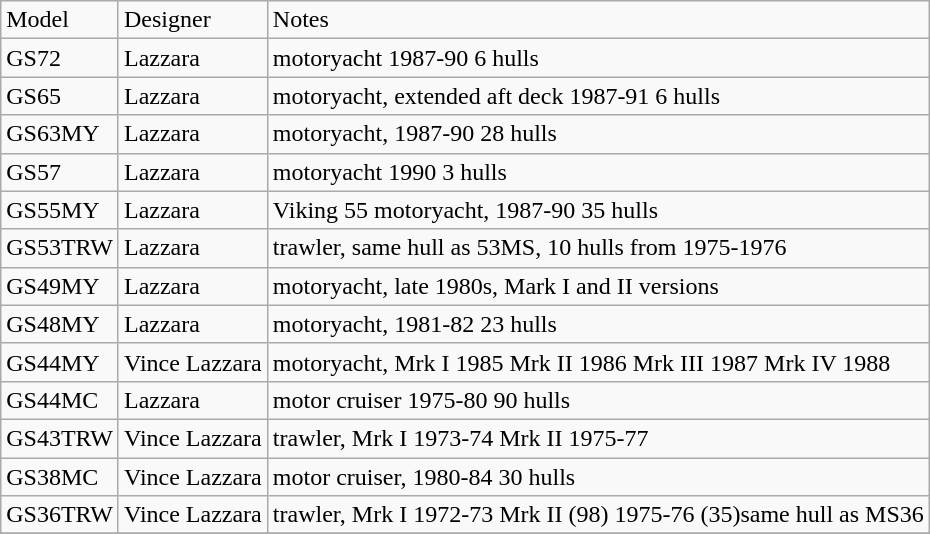<table class="wikitable" style="margin: 1em auto 1em auto">
<tr>
<td>Model</td>
<td>Designer</td>
<td>Notes</td>
</tr>
<tr>
<td>GS72</td>
<td>Lazzara</td>
<td>motoryacht 1987-90 6 hulls</td>
</tr>
<tr>
<td>GS65</td>
<td>Lazzara</td>
<td>motoryacht, extended aft deck 1987-91 6 hulls</td>
</tr>
<tr>
<td>GS63MY</td>
<td>Lazzara</td>
<td>motoryacht, 1987-90 28 hulls</td>
</tr>
<tr>
<td>GS57</td>
<td>Lazzara</td>
<td>motoryacht 1990 3 hulls</td>
</tr>
<tr>
<td>GS55MY</td>
<td>Lazzara</td>
<td>Viking 55 motoryacht, 1987-90 35 hulls</td>
</tr>
<tr>
<td>GS53TRW</td>
<td>Lazzara</td>
<td>trawler, same hull as 53MS, 10 hulls from 1975-1976 </td>
</tr>
<tr>
<td>GS49MY</td>
<td>Lazzara</td>
<td>motoryacht, late 1980s, Mark I and II versions</td>
</tr>
<tr>
<td>GS48MY</td>
<td>Lazzara</td>
<td>motoryacht, 1981-82 23 hulls</td>
</tr>
<tr>
<td>GS44MY</td>
<td>Vince Lazzara</td>
<td>motoryacht, Mrk I 1985 Mrk II 1986 Mrk III 1987 Mrk IV 1988</td>
</tr>
<tr>
<td>GS44MC</td>
<td>Lazzara</td>
<td>motor cruiser 1975-80 90 hulls</td>
</tr>
<tr>
<td>GS43TRW</td>
<td>Vince Lazzara</td>
<td>trawler, Mrk I 1973-74 Mrk II 1975-77</td>
</tr>
<tr>
<td>GS38MC</td>
<td>Vince Lazzara</td>
<td>motor cruiser, 1980-84 30 hulls</td>
</tr>
<tr>
<td>GS36TRW</td>
<td>Vince Lazzara</td>
<td>trawler, Mrk I 1972-73 Mrk II (98) 1975-76 (35)same hull as MS36</td>
</tr>
<tr>
</tr>
</table>
